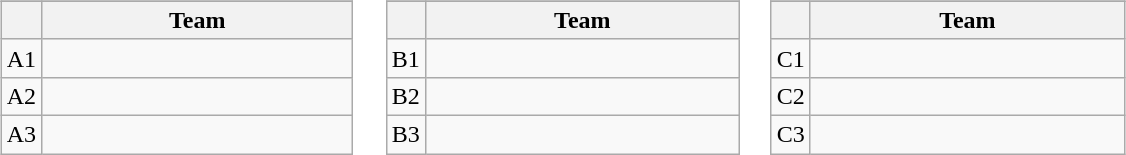<table>
<tr valign=top>
<td width=33.3%><br><table class="wikitable">
<tr>
</tr>
<tr>
<th></th>
<th width=200>Team</th>
</tr>
<tr>
<td align=center>A1</td>
<td></td>
</tr>
<tr>
<td align=center>A2</td>
<td></td>
</tr>
<tr>
<td align=center>A3</td>
<td></td>
</tr>
</table>
</td>
<td width=33.3%><br><table class="wikitable">
<tr>
</tr>
<tr>
<th></th>
<th width=202>Team</th>
</tr>
<tr>
<td align=center>B1</td>
<td></td>
</tr>
<tr>
<td align=center>B2</td>
<td></td>
</tr>
<tr>
<td align=center>B3</td>
<td></td>
</tr>
</table>
</td>
<td width=33.3%><br><table class="wikitable">
<tr>
</tr>
<tr>
<th></th>
<th width=202>Team</th>
</tr>
<tr>
<td align=center>C1</td>
<td></td>
</tr>
<tr>
<td align=center>C2</td>
<td></td>
</tr>
<tr>
<td align=center>C3</td>
<td></td>
</tr>
</table>
</td>
</tr>
</table>
